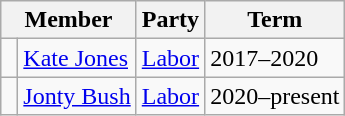<table class="wikitable">
<tr>
<th colspan="2">Member</th>
<th>Party</th>
<th>Term</th>
</tr>
<tr>
<td> </td>
<td><a href='#'>Kate Jones</a></td>
<td><a href='#'>Labor</a></td>
<td>2017–2020</td>
</tr>
<tr>
<td> </td>
<td><a href='#'>Jonty Bush</a></td>
<td><a href='#'>Labor</a></td>
<td>2020–present</td>
</tr>
</table>
